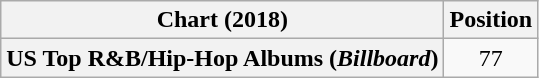<table class="wikitable plainrowheaders" style="text-align:center">
<tr>
<th scope="col">Chart (2018)</th>
<th scope="col">Position</th>
</tr>
<tr>
<th scope="row">US Top R&B/Hip-Hop Albums (<em>Billboard</em>)</th>
<td>77</td>
</tr>
</table>
